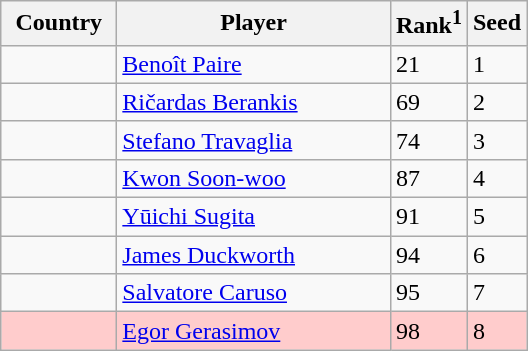<table class="sortable wikitable">
<tr>
<th width=70>Country</th>
<th width=175>Player</th>
<th>Rank<sup>1</sup></th>
<th>Seed</th>
</tr>
<tr>
<td></td>
<td><a href='#'>Benoît Paire</a></td>
<td>21</td>
<td>1</td>
</tr>
<tr>
<td></td>
<td><a href='#'>Ričardas Berankis</a></td>
<td>69</td>
<td>2</td>
</tr>
<tr>
<td></td>
<td><a href='#'>Stefano Travaglia</a></td>
<td>74</td>
<td>3</td>
</tr>
<tr>
<td></td>
<td><a href='#'>Kwon Soon-woo</a></td>
<td>87</td>
<td>4</td>
</tr>
<tr>
<td></td>
<td><a href='#'>Yūichi Sugita</a></td>
<td>91</td>
<td>5</td>
</tr>
<tr>
<td></td>
<td><a href='#'>James Duckworth</a></td>
<td>94</td>
<td>6</td>
</tr>
<tr>
<td></td>
<td><a href='#'>Salvatore Caruso</a></td>
<td>95</td>
<td>7</td>
</tr>
<tr style="background:#fcc;">
<td></td>
<td><a href='#'>Egor Gerasimov</a></td>
<td>98</td>
<td>8</td>
</tr>
</table>
